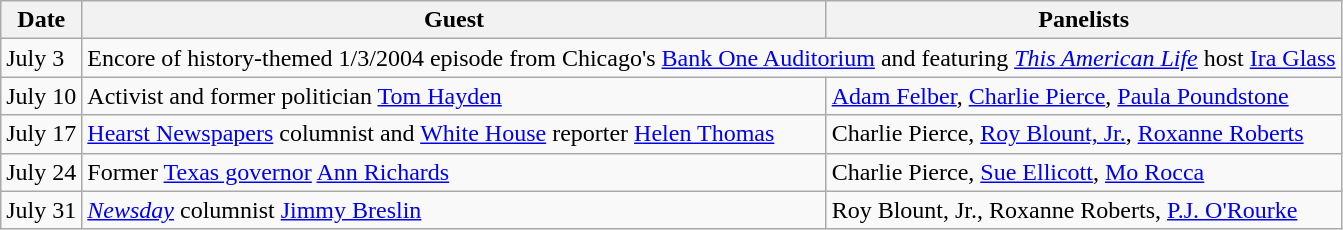<table class="wikitable">
<tr ">
<th>Date</th>
<th>Guest</th>
<th>Panelists</th>
</tr>
<tr>
<td>July 3</td>
<td colspan=2>Encore of history-themed 1/3/2004 episode from Chicago's <a href='#'>Bank One Auditorium</a> and featuring <em><a href='#'>This American Life</a></em> host <a href='#'>Ira Glass</a></td>
</tr>
<tr>
<td>July 10</td>
<td>Activist and former politician <a href='#'>Tom Hayden</a></td>
<td><a href='#'>Adam Felber</a>, <a href='#'>Charlie Pierce</a>, <a href='#'>Paula Poundstone</a></td>
</tr>
<tr>
<td>July 17</td>
<td><a href='#'>Hearst Newspapers</a> columnist and <a href='#'>White House</a> reporter <a href='#'>Helen Thomas</a></td>
<td>Charlie Pierce, <a href='#'>Roy Blount, Jr.</a>, <a href='#'>Roxanne Roberts</a></td>
</tr>
<tr>
<td>July 24</td>
<td>Former <a href='#'>Texas governor</a> <a href='#'>Ann Richards</a></td>
<td>Charlie Pierce, <a href='#'>Sue Ellicott</a>, <a href='#'>Mo Rocca</a></td>
</tr>
<tr>
<td>July 31</td>
<td><em><a href='#'>Newsday</a></em> columnist <a href='#'>Jimmy Breslin</a></td>
<td>Roy Blount, Jr., Roxanne Roberts, <a href='#'>P.J. O'Rourke</a></td>
</tr>
</table>
